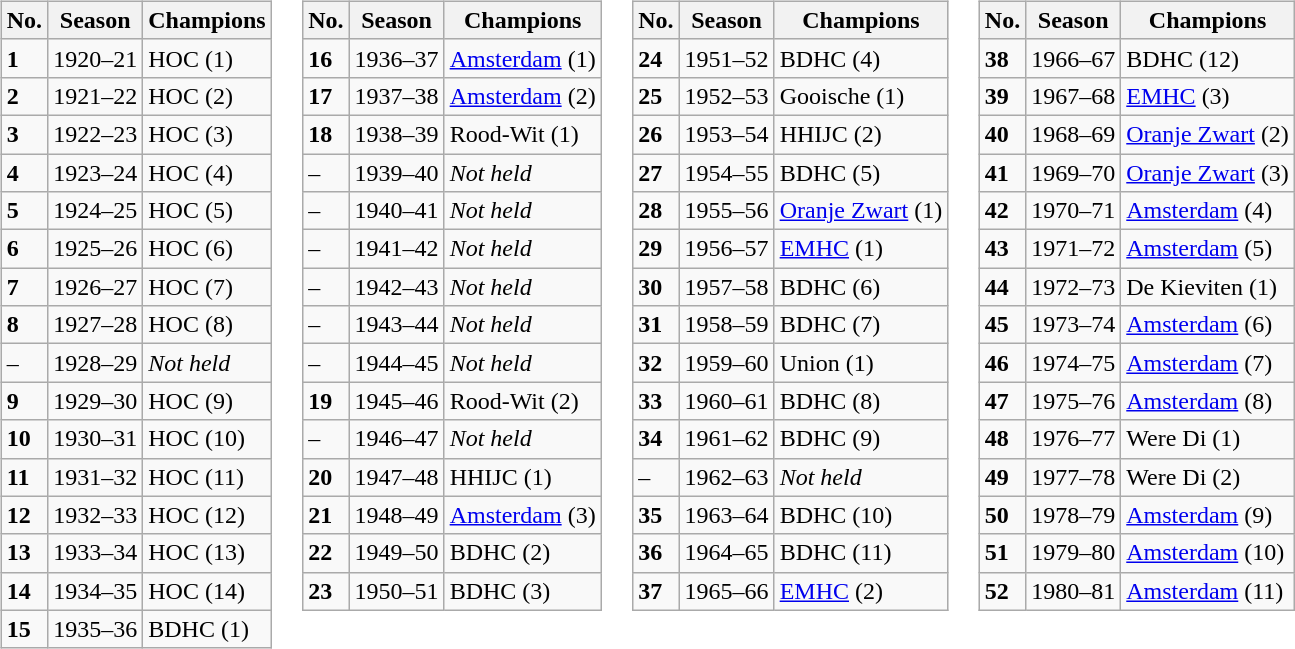<table>
<tr>
<td valign="top"><br><table class="wikitable">
<tr>
<th>No.</th>
<th>Season</th>
<th>Champions</th>
</tr>
<tr>
<td><strong>1</strong></td>
<td>1920–21</td>
<td>HOC (1)</td>
</tr>
<tr>
<td><strong>2</strong></td>
<td>1921–22</td>
<td>HOC (2)</td>
</tr>
<tr>
<td><strong>3</strong></td>
<td>1922–23</td>
<td>HOC (3)</td>
</tr>
<tr>
<td><strong>4</strong></td>
<td>1923–24</td>
<td>HOC (4)</td>
</tr>
<tr>
<td><strong>5</strong></td>
<td>1924–25</td>
<td>HOC (5)</td>
</tr>
<tr>
<td><strong>6</strong></td>
<td>1925–26</td>
<td>HOC (6)</td>
</tr>
<tr>
<td><strong>7</strong></td>
<td>1926–27</td>
<td>HOC (7)</td>
</tr>
<tr>
<td><strong>8</strong></td>
<td>1927–28</td>
<td>HOC (8)</td>
</tr>
<tr>
<td>–</td>
<td>1928–29</td>
<td><em>Not held</em></td>
</tr>
<tr>
<td><strong>9</strong></td>
<td>1929–30</td>
<td>HOC (9)</td>
</tr>
<tr>
<td><strong>10</strong></td>
<td>1930–31</td>
<td>HOC (10)</td>
</tr>
<tr>
<td><strong>11</strong></td>
<td>1931–32</td>
<td>HOC (11)</td>
</tr>
<tr>
<td><strong>12</strong></td>
<td>1932–33</td>
<td>HOC (12)</td>
</tr>
<tr>
<td><strong>13</strong></td>
<td>1933–34</td>
<td>HOC (13)</td>
</tr>
<tr>
<td><strong>14</strong></td>
<td>1934–35</td>
<td>HOC (14)</td>
</tr>
<tr>
<td><strong>15</strong></td>
<td>1935–36</td>
<td>BDHC (1)</td>
</tr>
</table>
</td>
<td valign="top"><br><table class="wikitable">
<tr>
<th>No.</th>
<th>Season</th>
<th>Champions</th>
</tr>
<tr>
<td><strong>16</strong></td>
<td>1936–37</td>
<td><a href='#'>Amsterdam</a> (1)</td>
</tr>
<tr>
<td><strong>17</strong></td>
<td>1937–38</td>
<td><a href='#'>Amsterdam</a> (2)</td>
</tr>
<tr>
<td><strong>18</strong></td>
<td>1938–39</td>
<td>Rood-Wit (1)</td>
</tr>
<tr>
<td>–</td>
<td>1939–40</td>
<td><em>Not held</em></td>
</tr>
<tr>
<td>–</td>
<td>1940–41</td>
<td><em>Not held</em></td>
</tr>
<tr>
<td>–</td>
<td>1941–42</td>
<td><em>Not held</em></td>
</tr>
<tr>
<td>–</td>
<td>1942–43</td>
<td><em>Not held</em></td>
</tr>
<tr>
<td>–</td>
<td>1943–44</td>
<td><em>Not held</em></td>
</tr>
<tr>
<td>–</td>
<td>1944–45</td>
<td><em>Not held</em></td>
</tr>
<tr>
<td><strong>19</strong></td>
<td>1945–46</td>
<td>Rood-Wit (2)</td>
</tr>
<tr>
<td>–</td>
<td>1946–47</td>
<td><em>Not held</em></td>
</tr>
<tr>
<td><strong>20</strong></td>
<td>1947–48</td>
<td>HHIJC (1)</td>
</tr>
<tr>
<td><strong>21</strong></td>
<td>1948–49</td>
<td><a href='#'>Amsterdam</a> (3)</td>
</tr>
<tr>
<td><strong>22</strong></td>
<td>1949–50</td>
<td>BDHC (2)</td>
</tr>
<tr>
<td><strong>23</strong></td>
<td>1950–51</td>
<td>BDHC (3)</td>
</tr>
</table>
</td>
<td valign="top"><br><table class="wikitable">
<tr>
<th>No.</th>
<th>Season</th>
<th>Champions</th>
</tr>
<tr>
<td><strong>24</strong></td>
<td>1951–52</td>
<td>BDHC (4)</td>
</tr>
<tr>
<td><strong>25</strong></td>
<td>1952–53</td>
<td>Gooische (1)</td>
</tr>
<tr>
<td><strong>26</strong></td>
<td>1953–54</td>
<td>HHIJC (2)</td>
</tr>
<tr>
<td><strong>27</strong></td>
<td>1954–55</td>
<td>BDHC (5)</td>
</tr>
<tr>
<td><strong>28</strong></td>
<td>1955–56</td>
<td><a href='#'>Oranje Zwart</a> (1)</td>
</tr>
<tr>
<td><strong>29</strong></td>
<td>1956–57</td>
<td><a href='#'>EMHC</a> (1)</td>
</tr>
<tr>
<td><strong>30</strong></td>
<td>1957–58</td>
<td>BDHC (6)</td>
</tr>
<tr>
<td><strong>31</strong></td>
<td>1958–59</td>
<td>BDHC (7)</td>
</tr>
<tr>
<td><strong>32</strong></td>
<td>1959–60</td>
<td>Union (1)</td>
</tr>
<tr>
<td><strong>33</strong></td>
<td>1960–61</td>
<td>BDHC (8)</td>
</tr>
<tr>
<td><strong>34</strong></td>
<td>1961–62</td>
<td>BDHC (9)</td>
</tr>
<tr>
<td>–</td>
<td>1962–63</td>
<td><em>Not held</em></td>
</tr>
<tr>
<td><strong>35</strong></td>
<td>1963–64</td>
<td>BDHC (10)</td>
</tr>
<tr>
<td><strong>36</strong></td>
<td>1964–65</td>
<td>BDHC (11)</td>
</tr>
<tr>
<td><strong>37</strong></td>
<td>1965–66</td>
<td><a href='#'>EMHC</a> (2)</td>
</tr>
</table>
</td>
<td valign="top"><br><table class="wikitable">
<tr>
<th>No.</th>
<th>Season</th>
<th>Champions</th>
</tr>
<tr>
<td><strong>38</strong></td>
<td>1966–67</td>
<td>BDHC (12)</td>
</tr>
<tr>
<td><strong>39</strong></td>
<td>1967–68</td>
<td><a href='#'>EMHC</a> (3)</td>
</tr>
<tr>
<td><strong>40</strong></td>
<td>1968–69</td>
<td><a href='#'>Oranje Zwart</a> (2)</td>
</tr>
<tr>
<td><strong>41</strong></td>
<td>1969–70</td>
<td><a href='#'>Oranje Zwart</a> (3)</td>
</tr>
<tr>
<td><strong>42</strong></td>
<td>1970–71</td>
<td><a href='#'>Amsterdam</a> (4)</td>
</tr>
<tr>
<td><strong>43</strong></td>
<td>1971–72</td>
<td><a href='#'>Amsterdam</a> (5)</td>
</tr>
<tr>
<td><strong>44</strong></td>
<td>1972–73</td>
<td>De Kieviten (1)</td>
</tr>
<tr>
<td><strong>45</strong></td>
<td>1973–74</td>
<td><a href='#'>Amsterdam</a> (6)</td>
</tr>
<tr>
<td><strong>46</strong></td>
<td>1974–75</td>
<td><a href='#'>Amsterdam</a> (7)</td>
</tr>
<tr>
<td><strong>47</strong></td>
<td>1975–76</td>
<td><a href='#'>Amsterdam</a> (8)</td>
</tr>
<tr>
<td><strong>48</strong></td>
<td>1976–77</td>
<td>Were Di (1)</td>
</tr>
<tr>
<td><strong>49</strong></td>
<td>1977–78</td>
<td>Were Di (2)</td>
</tr>
<tr>
<td><strong>50</strong></td>
<td>1978–79</td>
<td><a href='#'>Amsterdam</a> (9)</td>
</tr>
<tr>
<td><strong>51</strong></td>
<td>1979–80</td>
<td><a href='#'>Amsterdam</a> (10)</td>
</tr>
<tr>
<td><strong>52</strong></td>
<td>1980–81</td>
<td><a href='#'>Amsterdam</a> (11)</td>
</tr>
</table>
</td>
</tr>
</table>
